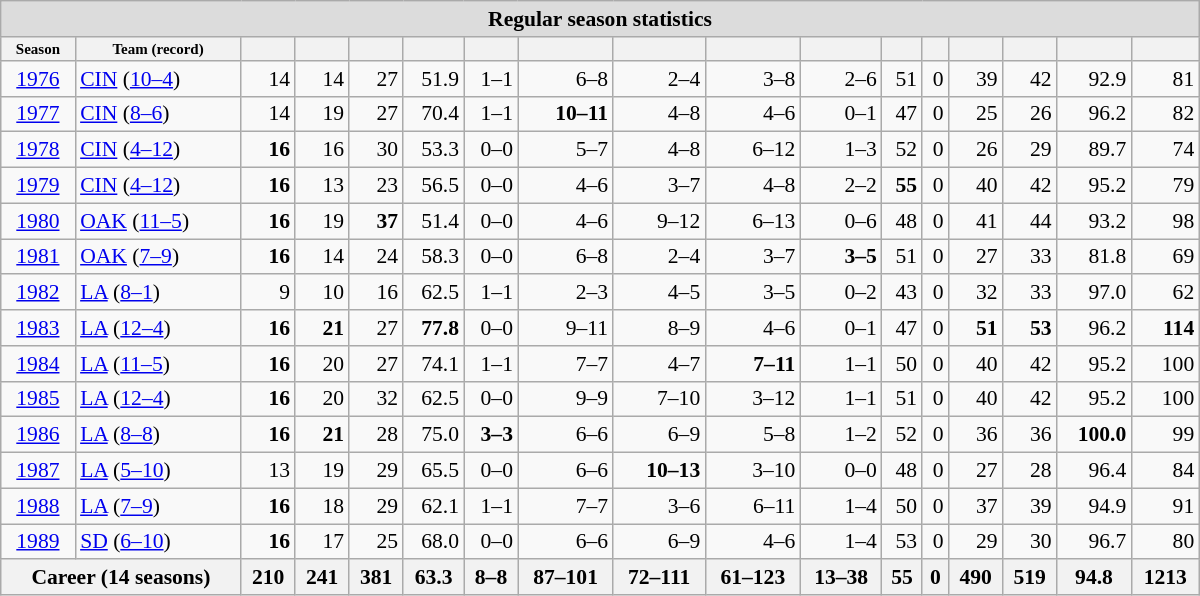<table class="wikitable collapsible collapsed" style="margin: auto; text-align:right; font-size:90%; width:800px;">
<tr>
<th style="background-color:#dcdcdc;" colspan="17">Regular season statistics</th>
</tr>
<tr style="font-size:x-small;">
<th>Season</th>
<th>Team (record)</th>
<th></th>
<th></th>
<th></th>
<th></th>
<th></th>
<th></th>
<th></th>
<th></th>
<th></th>
<th></th>
<th></th>
<th></th>
<th></th>
<th></th>
<th></th>
</tr>
<tr>
<td style="text-align:center;"><a href='#'>1976</a></td>
<td style="text-align:left;" nowrap="nowrap"><a href='#'>CIN</a> (<a href='#'>10–4</a>)</td>
<td>14</td>
<td>14</td>
<td>27</td>
<td>51.9</td>
<td>1–1</td>
<td>6–8</td>
<td>2–4</td>
<td>3–8</td>
<td>2–6</td>
<td>51</td>
<td>0</td>
<td>39</td>
<td>42</td>
<td>92.9</td>
<td>81</td>
</tr>
<tr>
<td style="text-align:center;"><a href='#'>1977</a></td>
<td style="text-align:left;" nowrap="nowrap"><a href='#'>CIN</a> (<a href='#'>8–6</a>)</td>
<td>14</td>
<td>19</td>
<td>27</td>
<td>70.4</td>
<td>1–1</td>
<td><strong>10–11</strong></td>
<td>4–8</td>
<td>4–6</td>
<td>0–1</td>
<td>47</td>
<td>0</td>
<td>25</td>
<td>26</td>
<td>96.2</td>
<td>82</td>
</tr>
<tr>
<td style="text-align:center;"><a href='#'>1978</a></td>
<td style="text-align:left;" nowrap="nowrap"><a href='#'>CIN</a> (<a href='#'>4–12</a>)</td>
<td><strong>16</strong></td>
<td>16</td>
<td>30</td>
<td>53.3</td>
<td>0–0</td>
<td>5–7</td>
<td>4–8</td>
<td>6–12</td>
<td>1–3</td>
<td>52</td>
<td>0</td>
<td>26</td>
<td>29</td>
<td>89.7</td>
<td>74</td>
</tr>
<tr>
<td style="text-align:center;"><a href='#'>1979</a></td>
<td style="text-align:left;" nowrap="nowrap"><a href='#'>CIN</a> (<a href='#'>4–12</a>)</td>
<td><strong>16</strong></td>
<td>13</td>
<td>23</td>
<td>56.5</td>
<td>0–0</td>
<td>4–6</td>
<td>3–7</td>
<td>4–8</td>
<td>2–2</td>
<td><strong>55</strong></td>
<td>0</td>
<td>40</td>
<td>42</td>
<td>95.2</td>
<td>79</td>
</tr>
<tr>
<td style="text-align:center;"><a href='#'>1980</a></td>
<td style="text-align:left;" nowrap="nowrap"><a href='#'>OAK</a> (<a href='#'>11–5</a>)</td>
<td><strong>16</strong></td>
<td>19</td>
<td><strong>37</strong></td>
<td>51.4</td>
<td>0–0</td>
<td>4–6</td>
<td>9–12</td>
<td>6–13</td>
<td>0–6</td>
<td>48</td>
<td>0</td>
<td>41</td>
<td>44</td>
<td>93.2</td>
<td>98</td>
</tr>
<tr>
<td style="text-align:center;"><a href='#'>1981</a></td>
<td style="text-align:left;" nowrap="nowrap"><a href='#'>OAK</a> (<a href='#'>7–9</a>)</td>
<td><strong>16</strong></td>
<td>14</td>
<td>24</td>
<td>58.3</td>
<td>0–0</td>
<td>6–8</td>
<td>2–4</td>
<td>3–7</td>
<td><strong>3–5</strong></td>
<td>51</td>
<td>0</td>
<td>27</td>
<td>33</td>
<td>81.8</td>
<td>69</td>
</tr>
<tr>
<td style="text-align:center;"><a href='#'>1982</a></td>
<td style="text-align:left;" nowrap="nowrap"><a href='#'>LA</a> (<a href='#'>8–1</a>)</td>
<td>9</td>
<td>10</td>
<td>16</td>
<td>62.5</td>
<td>1–1</td>
<td>2–3</td>
<td>4–5</td>
<td>3–5</td>
<td>0–2</td>
<td>43</td>
<td>0</td>
<td>32</td>
<td>33</td>
<td>97.0</td>
<td>62</td>
</tr>
<tr>
<td style="text-align:center;"><a href='#'>1983</a></td>
<td style="text-align:left;" nowrap="nowrap"><a href='#'>LA</a> (<a href='#'>12–4</a>)</td>
<td><strong>16</strong></td>
<td><strong>21</strong></td>
<td>27</td>
<td><strong>77.8</strong></td>
<td>0–0</td>
<td>9–11</td>
<td>8–9</td>
<td>4–6</td>
<td>0–1</td>
<td>47</td>
<td>0</td>
<td><strong>51</strong></td>
<td><strong>53</strong></td>
<td>96.2</td>
<td><strong>114</strong></td>
</tr>
<tr>
<td style="text-align:center;"><a href='#'>1984</a></td>
<td style="text-align:left;" nowrap="nowrap"><a href='#'>LA</a> (<a href='#'>11–5</a>)</td>
<td><strong>16</strong></td>
<td>20</td>
<td>27</td>
<td>74.1</td>
<td>1–1</td>
<td>7–7</td>
<td>4–7</td>
<td><strong>7–11</strong></td>
<td>1–1</td>
<td>50</td>
<td>0</td>
<td>40</td>
<td>42</td>
<td>95.2</td>
<td>100</td>
</tr>
<tr>
<td style="text-align:center;"><a href='#'>1985</a></td>
<td style="text-align:left;" nowrap="nowrap"><a href='#'>LA</a> (<a href='#'>12–4</a>)</td>
<td><strong>16</strong></td>
<td>20</td>
<td>32</td>
<td>62.5</td>
<td>0–0</td>
<td>9–9</td>
<td>7–10</td>
<td>3–12</td>
<td>1–1</td>
<td>51</td>
<td>0</td>
<td>40</td>
<td>42</td>
<td>95.2</td>
<td>100</td>
</tr>
<tr>
<td style="text-align:center;"><a href='#'>1986</a></td>
<td style="text-align:left;" nowrap="nowrap"><a href='#'>LA</a> (<a href='#'>8–8</a>)</td>
<td><strong>16</strong></td>
<td><strong>21</strong></td>
<td>28</td>
<td>75.0</td>
<td><strong>3–3</strong></td>
<td>6–6</td>
<td>6–9</td>
<td>5–8</td>
<td>1–2</td>
<td>52</td>
<td>0</td>
<td>36</td>
<td>36</td>
<td><strong>100.0</strong></td>
<td>99</td>
</tr>
<tr>
<td style="text-align:center;"><a href='#'>1987</a></td>
<td style="text-align:left;" nowrap="nowrap"><a href='#'>LA</a> (<a href='#'>5–10</a>)</td>
<td>13</td>
<td>19</td>
<td>29</td>
<td>65.5</td>
<td>0–0</td>
<td>6–6</td>
<td><strong>10–13</strong></td>
<td>3–10</td>
<td>0–0</td>
<td>48</td>
<td>0</td>
<td>27</td>
<td>28</td>
<td>96.4</td>
<td>84</td>
</tr>
<tr>
<td style="text-align:center;"><a href='#'>1988</a></td>
<td style="text-align:left;" nowrap="nowrap"><a href='#'>LA</a> (<a href='#'>7–9</a>)</td>
<td><strong>16</strong></td>
<td>18</td>
<td>29</td>
<td>62.1</td>
<td>1–1</td>
<td>7–7</td>
<td>3–6</td>
<td>6–11</td>
<td>1–4</td>
<td>50</td>
<td>0</td>
<td>37</td>
<td>39</td>
<td>94.9</td>
<td>91</td>
</tr>
<tr>
<td style="text-align:center;"><a href='#'>1989</a></td>
<td style="text-align:left;" nowrap="nowrap"><a href='#'>SD</a> (<a href='#'>6–10</a>)</td>
<td><strong>16</strong></td>
<td>17</td>
<td>25</td>
<td>68.0</td>
<td>0–0</td>
<td>6–6</td>
<td>6–9</td>
<td>4–6</td>
<td>1–4</td>
<td>53</td>
<td>0</td>
<td>29</td>
<td>30</td>
<td>96.7</td>
<td>80</td>
</tr>
<tr>
<th colspan="2">Career (14 seasons)</th>
<th>210</th>
<th>241</th>
<th>381</th>
<th>63.3</th>
<th>8–8</th>
<th>87–101</th>
<th>72–111</th>
<th>61–123</th>
<th>13–38</th>
<th>55</th>
<th>0</th>
<th>490</th>
<th>519</th>
<th>94.8</th>
<th>1213</th>
</tr>
</table>
